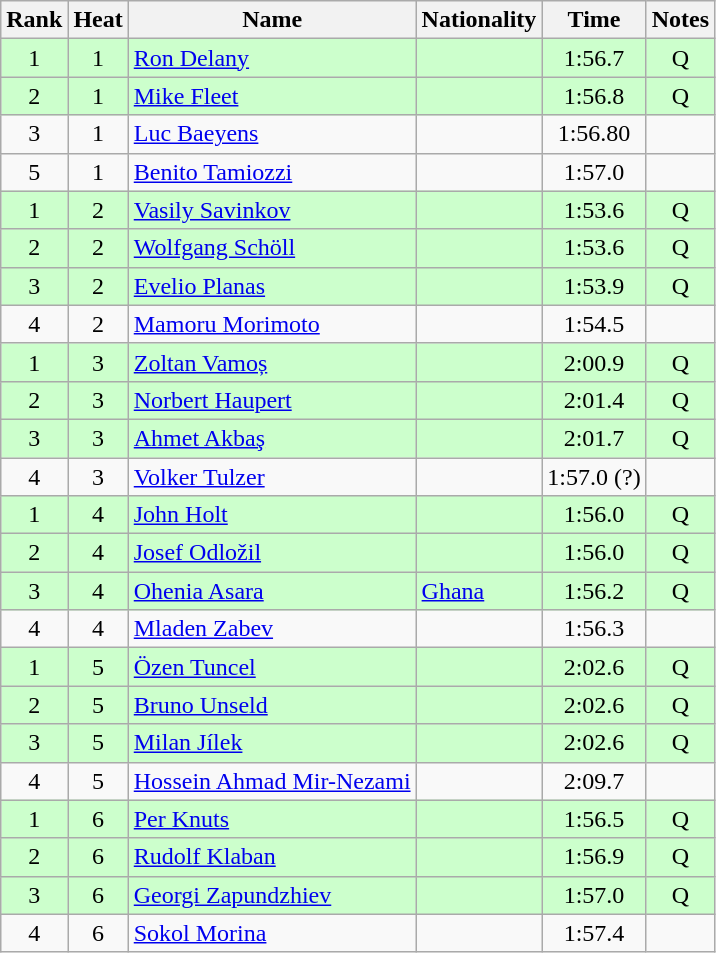<table class="wikitable sortable" style="text-align:center">
<tr>
<th>Rank</th>
<th>Heat</th>
<th>Name</th>
<th>Nationality</th>
<th>Time</th>
<th>Notes</th>
</tr>
<tr bgcolor=ccffcc>
<td>1</td>
<td>1</td>
<td align=left><a href='#'>Ron Delany</a></td>
<td align=left></td>
<td>1:56.7</td>
<td>Q</td>
</tr>
<tr bgcolor=ccffcc>
<td>2</td>
<td>1</td>
<td align=left><a href='#'>Mike Fleet</a></td>
<td align=left></td>
<td>1:56.8</td>
<td>Q</td>
</tr>
<tr>
<td>3</td>
<td>1</td>
<td align=left><a href='#'>Luc Baeyens</a></td>
<td align=left></td>
<td>1:56.80</td>
<td></td>
</tr>
<tr>
<td>5</td>
<td>1</td>
<td align=left><a href='#'>Benito Tamiozzi</a></td>
<td align=left></td>
<td>1:57.0</td>
<td></td>
</tr>
<tr bgcolor=ccffcc>
<td>1</td>
<td>2</td>
<td align=left><a href='#'>Vasily Savinkov</a></td>
<td align=left></td>
<td>1:53.6</td>
<td>Q</td>
</tr>
<tr bgcolor=ccffcc>
<td>2</td>
<td>2</td>
<td align=left><a href='#'>Wolfgang Schöll</a></td>
<td align=left></td>
<td>1:53.6</td>
<td>Q</td>
</tr>
<tr bgcolor=ccffcc>
<td>3</td>
<td>2</td>
<td align=left><a href='#'>Evelio Planas</a></td>
<td align=left></td>
<td>1:53.9</td>
<td>Q</td>
</tr>
<tr>
<td>4</td>
<td>2</td>
<td align=left><a href='#'>Mamoru Morimoto</a></td>
<td align=left></td>
<td>1:54.5</td>
<td></td>
</tr>
<tr bgcolor=ccffcc>
<td>1</td>
<td>3</td>
<td align=left><a href='#'>Zoltan Vamoș</a></td>
<td align=left></td>
<td>2:00.9</td>
<td>Q</td>
</tr>
<tr bgcolor=ccffcc>
<td>2</td>
<td>3</td>
<td align=left><a href='#'>Norbert Haupert</a></td>
<td align=left></td>
<td>2:01.4</td>
<td>Q</td>
</tr>
<tr bgcolor=ccffcc>
<td>3</td>
<td>3</td>
<td align=left><a href='#'>Ahmet Akbaş</a></td>
<td align=left></td>
<td>2:01.7</td>
<td>Q</td>
</tr>
<tr>
<td>4</td>
<td>3</td>
<td align=left><a href='#'>Volker Tulzer</a></td>
<td align=left></td>
<td>1:57.0 (?)</td>
<td></td>
</tr>
<tr bgcolor=ccffcc>
<td>1</td>
<td>4</td>
<td align=left><a href='#'>John Holt</a></td>
<td align=left></td>
<td>1:56.0</td>
<td>Q</td>
</tr>
<tr bgcolor=ccffcc>
<td>2</td>
<td>4</td>
<td align=left><a href='#'>Josef Odložil</a></td>
<td align=left></td>
<td>1:56.0</td>
<td>Q</td>
</tr>
<tr bgcolor=ccffcc>
<td>3</td>
<td>4</td>
<td align=left><a href='#'>Ohenia Asara</a></td>
<td align=left> <a href='#'>Ghana</a></td>
<td>1:56.2</td>
<td>Q</td>
</tr>
<tr>
<td>4</td>
<td>4</td>
<td align=left><a href='#'>Mladen Zabev</a></td>
<td align=left></td>
<td>1:56.3</td>
<td></td>
</tr>
<tr bgcolor=ccffcc>
<td>1</td>
<td>5</td>
<td align=left><a href='#'>Özen Tuncel</a></td>
<td align=left></td>
<td>2:02.6</td>
<td>Q</td>
</tr>
<tr bgcolor=ccffcc>
<td>2</td>
<td>5</td>
<td align=left><a href='#'>Bruno Unseld</a></td>
<td align=left></td>
<td>2:02.6</td>
<td>Q</td>
</tr>
<tr bgcolor=ccffcc>
<td>3</td>
<td>5</td>
<td align=left><a href='#'>Milan Jílek</a></td>
<td align=left></td>
<td>2:02.6</td>
<td>Q</td>
</tr>
<tr>
<td>4</td>
<td>5</td>
<td align=left><a href='#'>Hossein Ahmad Mir-Nezami</a></td>
<td align=left></td>
<td>2:09.7</td>
<td></td>
</tr>
<tr bgcolor=ccffcc>
<td>1</td>
<td>6</td>
<td align=left><a href='#'>Per Knuts</a></td>
<td align=left></td>
<td>1:56.5</td>
<td>Q</td>
</tr>
<tr bgcolor=ccffcc>
<td>2</td>
<td>6</td>
<td align=left><a href='#'>Rudolf Klaban</a></td>
<td align=left></td>
<td>1:56.9</td>
<td>Q</td>
</tr>
<tr bgcolor=ccffcc>
<td>3</td>
<td>6</td>
<td align=left><a href='#'>Georgi Zapundzhiev</a></td>
<td align=left></td>
<td>1:57.0</td>
<td>Q</td>
</tr>
<tr>
<td>4</td>
<td>6</td>
<td align=left><a href='#'>Sokol Morina</a></td>
<td align=left></td>
<td>1:57.4</td>
<td></td>
</tr>
</table>
